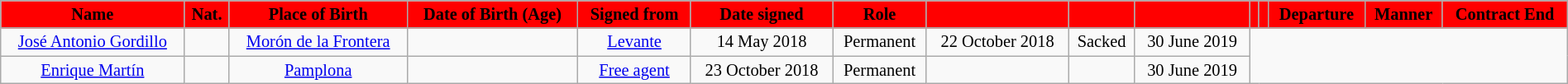<table class="wikitable" style="text-align:center; font-size:85%; width:100%;">
<tr>
<th style="background:#FF0000; color:#000000; text-align:center;">Name</th>
<th style="background:#FF0000; color:#000000; text-align:center;">Nat.</th>
<th style="background:#FF0000; color:#000000; text-align:center;">Place of Birth</th>
<th style="background:#FF0000; color:#000000; text-align:center;">Date of Birth (Age)</th>
<th style="background:#FF0000; color:#000000; text-align:center;">Signed from</th>
<th style="background:#FF0000; color:#000000; text-align:center;">Date signed</th>
<th style="background:#FF0000; color:#000000; text-align:center;">Role</th>
<th style="background:#FF0000; color:#000000; text-align:center;"></th>
<th style="background:#FF0000; color:#000000; text-align:center;"></th>
<th style="background:#FF0000; color:#000000; text-align:center;"></th>
<th style="background:#FF0000; color:#000000; text-align:center;"></th>
<th style="background:#FF0000; color:#000000; text-align:center;"></th>
<th style="background:#FF0000; color:#000000; text-align:center;">Departure</th>
<th style="background:#FF0000; color:#000000; text-align:center;">Manner</th>
<th style="background:#FF0000; color:#000000; text-align:center;">Contract End</th>
</tr>
<tr>
<td><a href='#'>José Antonio Gordillo</a></td>
<td> </td>
<td><a href='#'>Morón de la Frontera</a></td>
<td></td>
<td><a href='#'>Levante</a></td>
<td>14 May 2018</td>
<td>Permanent<br></td>
<td>22 October 2018</td>
<td>Sacked</td>
<td>30 June 2019</td>
</tr>
<tr>
<td><a href='#'>Enrique Martín</a></td>
<td> </td>
<td><a href='#'>Pamplona</a></td>
<td></td>
<td><a href='#'>Free agent</a></td>
<td>23 October 2018</td>
<td>Permanent<br></td>
<td></td>
<td></td>
<td>30 June 2019</td>
</tr>
</table>
